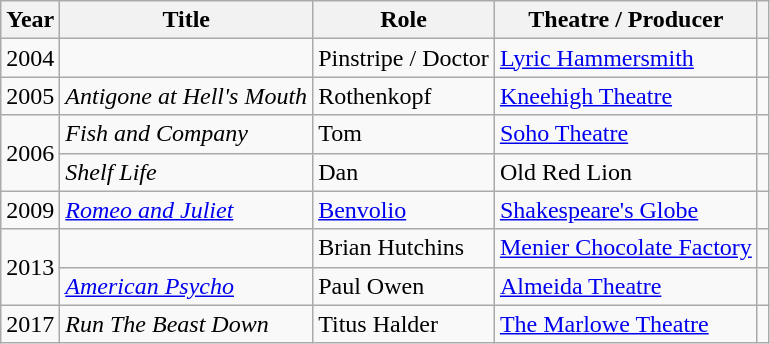<table class="wikitable sortable">
<tr>
<th>Year</th>
<th>Title</th>
<th>Role</th>
<th>Theatre / Producer</th>
<th></th>
</tr>
<tr>
<td>2004</td>
<td><em></em></td>
<td>Pinstripe / Doctor</td>
<td><a href='#'>Lyric Hammersmith</a></td>
<td></td>
</tr>
<tr>
<td>2005</td>
<td><em>Antigone at Hell's Mouth</em></td>
<td>Rothenkopf</td>
<td><a href='#'>Kneehigh Theatre</a></td>
<td></td>
</tr>
<tr>
<td rowspan="2">2006</td>
<td><em>Fish and Company</em></td>
<td>Tom</td>
<td><a href='#'>Soho Theatre</a></td>
<td></td>
</tr>
<tr>
<td><em>Shelf Life</em></td>
<td>Dan</td>
<td>Old Red Lion</td>
<td></td>
</tr>
<tr>
<td>2009</td>
<td><em><a href='#'>Romeo and Juliet</a></em></td>
<td><a href='#'>Benvolio</a></td>
<td><a href='#'>Shakespeare's Globe</a></td>
<td></td>
</tr>
<tr>
<td rowspan="2">2013</td>
<td><em></em></td>
<td>Brian Hutchins</td>
<td><a href='#'>Menier Chocolate Factory</a></td>
<td></td>
</tr>
<tr>
<td><em><a href='#'>American Psycho</a></em></td>
<td>Paul Owen</td>
<td><a href='#'>Almeida Theatre</a></td>
<td></td>
</tr>
<tr>
<td>2017</td>
<td><em>Run The Beast Down</td>
<td>Titus Halder</td>
<td><a href='#'>The Marlowe Theatre</a></td>
<td></td>
</tr>
</table>
